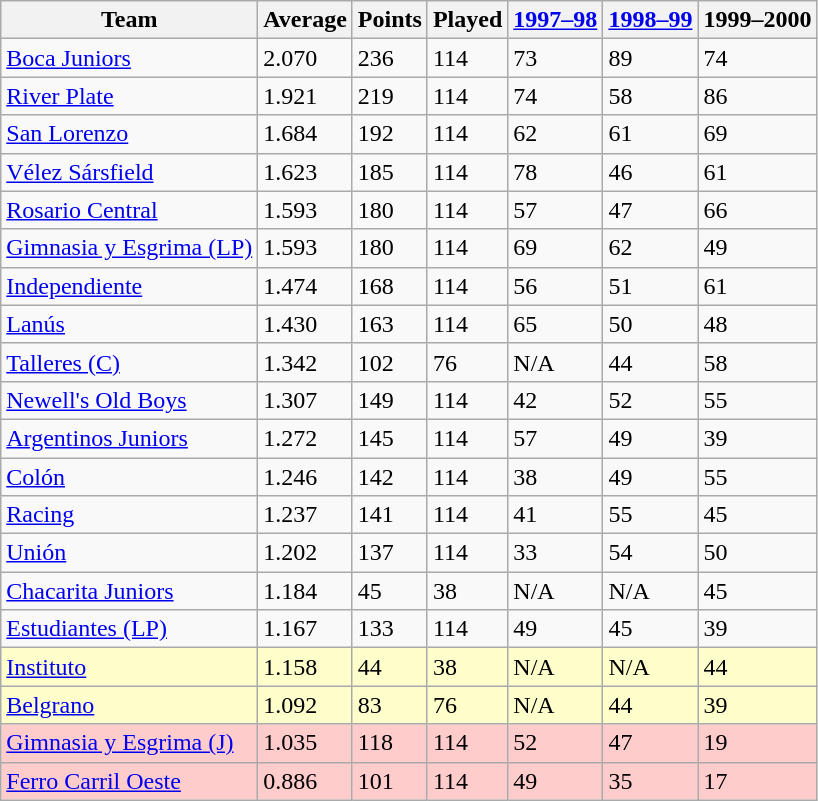<table class="wikitable">
<tr>
<th>Team</th>
<th>Average</th>
<th>Points</th>
<th>Played</th>
<th><a href='#'>1997–98</a></th>
<th><a href='#'>1998–99</a></th>
<th>1999–2000</th>
</tr>
<tr>
<td><a href='#'>Boca Juniors</a></td>
<td>2.070</td>
<td>236</td>
<td>114</td>
<td>73</td>
<td>89</td>
<td>74</td>
</tr>
<tr>
<td><a href='#'>River Plate</a></td>
<td>1.921</td>
<td>219</td>
<td>114</td>
<td>74</td>
<td>58</td>
<td>86</td>
</tr>
<tr>
<td><a href='#'>San Lorenzo</a></td>
<td>1.684</td>
<td>192</td>
<td>114</td>
<td>62</td>
<td>61</td>
<td>69</td>
</tr>
<tr>
<td><a href='#'>Vélez Sársfield</a></td>
<td>1.623</td>
<td>185</td>
<td>114</td>
<td>78</td>
<td>46</td>
<td>61</td>
</tr>
<tr>
<td><a href='#'>Rosario Central</a></td>
<td>1.593</td>
<td>180</td>
<td>114</td>
<td>57</td>
<td>47</td>
<td>66</td>
</tr>
<tr>
<td><a href='#'>Gimnasia y Esgrima (LP)</a></td>
<td>1.593</td>
<td>180</td>
<td>114</td>
<td>69</td>
<td>62</td>
<td>49</td>
</tr>
<tr>
<td><a href='#'>Independiente</a></td>
<td>1.474</td>
<td>168</td>
<td>114</td>
<td>56</td>
<td>51</td>
<td>61</td>
</tr>
<tr>
<td><a href='#'>Lanús</a></td>
<td>1.430</td>
<td>163</td>
<td>114</td>
<td>65</td>
<td>50</td>
<td>48</td>
</tr>
<tr>
<td><a href='#'>Talleres (C)</a></td>
<td>1.342</td>
<td>102</td>
<td>76</td>
<td>N/A</td>
<td>44</td>
<td>58</td>
</tr>
<tr>
<td><a href='#'>Newell's Old Boys</a></td>
<td>1.307</td>
<td>149</td>
<td>114</td>
<td>42</td>
<td>52</td>
<td>55</td>
</tr>
<tr>
<td><a href='#'>Argentinos Juniors</a></td>
<td>1.272</td>
<td>145</td>
<td>114</td>
<td>57</td>
<td>49</td>
<td>39</td>
</tr>
<tr>
<td><a href='#'>Colón</a></td>
<td>1.246</td>
<td>142</td>
<td>114</td>
<td>38</td>
<td>49</td>
<td>55</td>
</tr>
<tr>
<td><a href='#'>Racing</a></td>
<td>1.237</td>
<td>141</td>
<td>114</td>
<td>41</td>
<td>55</td>
<td>45</td>
</tr>
<tr>
<td><a href='#'>Unión</a></td>
<td>1.202</td>
<td>137</td>
<td>114</td>
<td>33</td>
<td>54</td>
<td>50</td>
</tr>
<tr>
<td><a href='#'>Chacarita Juniors</a></td>
<td>1.184</td>
<td>45</td>
<td>38</td>
<td>N/A</td>
<td>N/A</td>
<td>45</td>
</tr>
<tr>
<td><a href='#'>Estudiantes (LP)</a></td>
<td>1.167</td>
<td>133</td>
<td>114</td>
<td>49</td>
<td>45</td>
<td>39</td>
</tr>
<tr bgcolor=#ffffcc>
<td><a href='#'>Instituto</a></td>
<td>1.158</td>
<td>44</td>
<td>38</td>
<td>N/A</td>
<td>N/A</td>
<td>44</td>
</tr>
<tr bgcolor=#ffffcc>
<td><a href='#'>Belgrano</a></td>
<td>1.092</td>
<td>83</td>
<td>76</td>
<td>N/A</td>
<td>44</td>
<td>39</td>
</tr>
<tr bgcolor=#ffcccc>
<td><a href='#'>Gimnasia y Esgrima (J)</a></td>
<td>1.035</td>
<td>118</td>
<td>114</td>
<td>52</td>
<td>47</td>
<td>19</td>
</tr>
<tr bgcolor=#ffcccc>
<td><a href='#'>Ferro Carril Oeste</a></td>
<td>0.886</td>
<td>101</td>
<td>114</td>
<td>49</td>
<td>35</td>
<td>17</td>
</tr>
</table>
